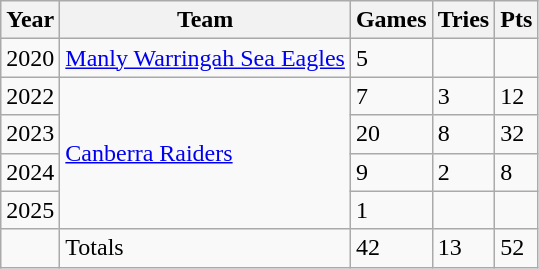<table class="wikitable">
<tr>
<th>Year</th>
<th>Team</th>
<th>Games</th>
<th>Tries</th>
<th>Pts</th>
</tr>
<tr>
<td>2020</td>
<td> <a href='#'>Manly Warringah Sea Eagles</a></td>
<td>5</td>
<td></td>
<td></td>
</tr>
<tr>
<td>2022</td>
<td rowspan="4"> <a href='#'>Canberra Raiders</a></td>
<td>7</td>
<td>3</td>
<td>12</td>
</tr>
<tr>
<td>2023</td>
<td>20</td>
<td>8</td>
<td>32</td>
</tr>
<tr>
<td>2024</td>
<td>9</td>
<td>2</td>
<td>8</td>
</tr>
<tr>
<td>2025</td>
<td>1</td>
<td></td>
<td></td>
</tr>
<tr>
<td></td>
<td>Totals</td>
<td>42</td>
<td>13</td>
<td>52</td>
</tr>
</table>
